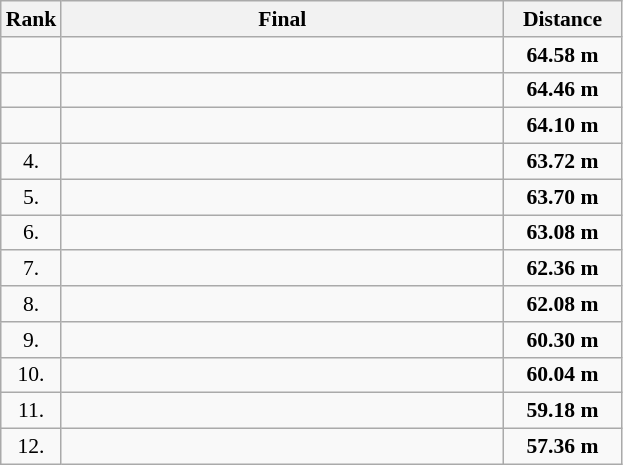<table class="wikitable" style="border-collapse: collapse; font-size: 90%;">
<tr>
<th>Rank</th>
<th style="width: 20em">Final</th>
<th style="width: 5em">Distance</th>
</tr>
<tr>
<td align="center"></td>
<td></td>
<td align="center"><strong>64.58 m</strong></td>
</tr>
<tr>
<td align="center"></td>
<td></td>
<td align="center"><strong>64.46 m</strong></td>
</tr>
<tr>
<td align="center"></td>
<td></td>
<td align="center"><strong>64.10 m</strong></td>
</tr>
<tr>
<td align="center">4.</td>
<td></td>
<td align="center"><strong>63.72 m</strong></td>
</tr>
<tr>
<td align="center">5.</td>
<td></td>
<td align="center"><strong>63.70 m</strong></td>
</tr>
<tr>
<td align="center">6.</td>
<td></td>
<td align="center"><strong>63.08 m</strong></td>
</tr>
<tr>
<td align="center">7.</td>
<td></td>
<td align="center"><strong>62.36 m</strong></td>
</tr>
<tr>
<td align="center">8.</td>
<td></td>
<td align="center"><strong>62.08 m</strong></td>
</tr>
<tr>
<td align="center">9.</td>
<td></td>
<td align="center"><strong>60.30 m</strong></td>
</tr>
<tr>
<td align="center">10.</td>
<td></td>
<td align="center"><strong>60.04 m</strong></td>
</tr>
<tr>
<td align="center">11.</td>
<td></td>
<td align="center"><strong>59.18 m</strong></td>
</tr>
<tr>
<td align="center">12.</td>
<td></td>
<td align="center"><strong>57.36 m</strong></td>
</tr>
</table>
